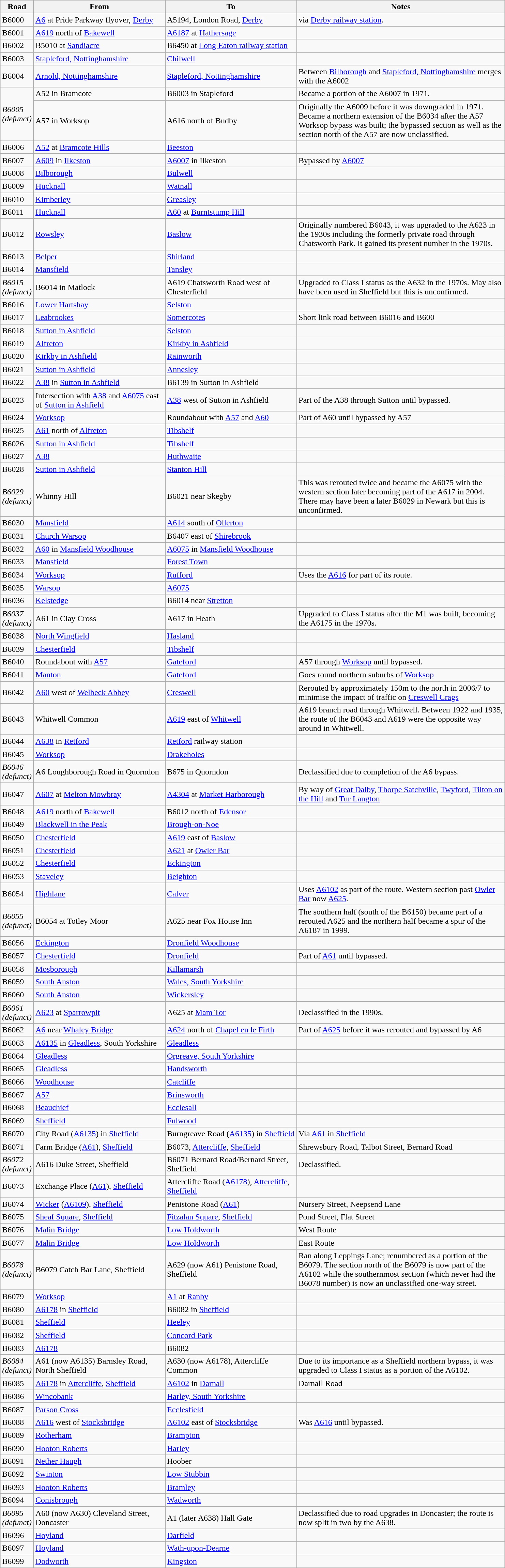<table class="wikitable">
<tr>
<th style="width:50px">Road</th>
<th style="width:250px">From</th>
<th style="width:250px">To</th>
<th style="width:400px">Notes</th>
</tr>
<tr>
<td>B6000</td>
<td><a href='#'>A6</a> at Pride Parkway flyover, <a href='#'>Derby</a></td>
<td>A5194, London Road, <a href='#'>Derby</a></td>
<td>via <a href='#'>Derby railway station</a>.</td>
</tr>
<tr>
<td>B6001</td>
<td><a href='#'>A619</a> north of <a href='#'>Bakewell</a></td>
<td><a href='#'>A6187</a> at <a href='#'>Hathersage</a></td>
<td></td>
</tr>
<tr>
<td>B6002</td>
<td>B5010 at <a href='#'>Sandiacre</a></td>
<td>B6450 at <a href='#'>Long Eaton railway station</a></td>
<td></td>
</tr>
<tr>
<td>B6003</td>
<td><a href='#'>Stapleford, Nottinghamshire</a></td>
<td><a href='#'>Chilwell</a></td>
<td></td>
</tr>
<tr>
<td>B6004</td>
<td><a href='#'>Arnold, Nottinghamshire</a></td>
<td><a href='#'>Stapleford, Nottinghamshire</a></td>
<td>Between <a href='#'>Bilborough</a> and <a href='#'>Stapleford, Nottinghamshire</a> merges with the A6002</td>
</tr>
<tr>
<td rowspan="2"><em>B6005 (defunct)</em></td>
<td>A52 in Bramcote</td>
<td>B6003 in Stapleford</td>
<td>Became a portion of the A6007 in 1971.</td>
</tr>
<tr>
<td>A57 in Worksop</td>
<td>A616 north of Budby</td>
<td>Originally the A6009 before it was downgraded in 1971. Became a northern extension of the B6034 after the A57 Worksop bypass was built; the bypassed section as well as the section north of the A57 are now unclassified.</td>
</tr>
<tr>
<td>B6006</td>
<td><a href='#'>A52</a> at <a href='#'>Bramcote Hills</a></td>
<td><a href='#'>Beeston</a></td>
<td></td>
</tr>
<tr>
<td>B6007</td>
<td><a href='#'>A609</a> in <a href='#'>Ilkeston</a></td>
<td><a href='#'>A6007</a> in Ilkeston</td>
<td>Bypassed by <a href='#'>A6007</a></td>
</tr>
<tr>
<td>B6008</td>
<td><a href='#'>Bilborough</a></td>
<td><a href='#'>Bulwell</a></td>
<td></td>
</tr>
<tr>
<td>B6009</td>
<td><a href='#'>Hucknall</a></td>
<td><a href='#'>Watnall</a></td>
<td></td>
</tr>
<tr>
<td>B6010</td>
<td><a href='#'>Kimberley</a></td>
<td><a href='#'>Greasley</a></td>
<td></td>
</tr>
<tr>
<td>B6011</td>
<td><a href='#'>Hucknall</a></td>
<td><a href='#'>A60</a> at <a href='#'>Burntstump Hill</a></td>
<td></td>
</tr>
<tr>
<td>B6012</td>
<td><a href='#'>Rowsley</a></td>
<td><a href='#'>Baslow</a></td>
<td>Originally numbered B6043, it was upgraded to the A623 in the 1930s including the formerly private road through Chatsworth Park. It gained its present number in the 1970s.</td>
</tr>
<tr>
<td>B6013</td>
<td><a href='#'>Belper</a></td>
<td><a href='#'>Shirland</a></td>
<td></td>
</tr>
<tr>
<td>B6014</td>
<td><a href='#'>Mansfield</a></td>
<td><a href='#'>Tansley</a></td>
<td></td>
</tr>
<tr>
<td><em>B6015 (defunct)</em></td>
<td>B6014 in Matlock</td>
<td>A619 Chatsworth Road west of Chesterfield</td>
<td>Upgraded to Class I status as the A632 in the 1970s. May also have been used in Sheffield but this is unconfirmed.</td>
</tr>
<tr>
<td>B6016</td>
<td><a href='#'>Lower Hartshay</a></td>
<td><a href='#'>Selston</a></td>
<td></td>
</tr>
<tr>
<td>B6017</td>
<td><a href='#'>Leabrookes</a></td>
<td><a href='#'>Somercotes</a></td>
<td>Short link road between B6016 and B600</td>
</tr>
<tr>
<td>B6018</td>
<td><a href='#'>Sutton in Ashfield</a></td>
<td><a href='#'>Selston</a></td>
<td></td>
</tr>
<tr>
<td>B6019</td>
<td><a href='#'>Alfreton</a></td>
<td><a href='#'>Kirkby in Ashfield</a></td>
<td></td>
</tr>
<tr>
<td>B6020</td>
<td><a href='#'>Kirkby in Ashfield</a></td>
<td><a href='#'>Rainworth</a></td>
<td></td>
</tr>
<tr>
<td>B6021</td>
<td><a href='#'>Sutton in Ashfield</a></td>
<td><a href='#'>Annesley</a></td>
<td></td>
</tr>
<tr>
<td>B6022</td>
<td><a href='#'>A38</a> in <a href='#'>Sutton in Ashfield</a></td>
<td>B6139 in Sutton in Ashfield</td>
<td></td>
</tr>
<tr>
<td>B6023</td>
<td>Intersection with <a href='#'>A38</a> and <a href='#'>A6075</a> east of <a href='#'>Sutton in Ashfield</a></td>
<td><a href='#'>A38</a> west of Sutton in Ashfield</td>
<td>Part of the A38 through Sutton until bypassed.</td>
</tr>
<tr>
<td>B6024</td>
<td><a href='#'>Worksop</a></td>
<td>Roundabout with <a href='#'>A57</a> and <a href='#'>A60</a></td>
<td>Part of A60 until bypassed by A57</td>
</tr>
<tr>
<td>B6025</td>
<td><a href='#'>A61</a> north of <a href='#'>Alfreton</a></td>
<td><a href='#'>Tibshelf</a></td>
<td></td>
</tr>
<tr>
<td>B6026</td>
<td><a href='#'>Sutton in Ashfield</a></td>
<td><a href='#'>Tibshelf</a></td>
<td></td>
</tr>
<tr>
<td>B6027</td>
<td><a href='#'>A38</a></td>
<td><a href='#'>Huthwaite</a></td>
<td></td>
</tr>
<tr>
<td>B6028</td>
<td><a href='#'>Sutton in Ashfield</a></td>
<td><a href='#'>Stanton Hill</a></td>
<td></td>
</tr>
<tr>
<td><em>B6029 (defunct)</em></td>
<td>Whinny Hill</td>
<td>B6021 near Skegby</td>
<td>This was rerouted twice and became the A6075 with the western section later becoming part of the A617 in 2004. There may have been a later B6029 in Newark but this is unconfirmed.</td>
</tr>
<tr>
<td>B6030</td>
<td><a href='#'>Mansfield</a></td>
<td><a href='#'>A614</a> south of <a href='#'>Ollerton</a></td>
<td></td>
</tr>
<tr>
<td>B6031</td>
<td><a href='#'>Church Warsop</a></td>
<td>B6407 east of <a href='#'>Shirebrook</a></td>
<td></td>
</tr>
<tr>
<td>B6032</td>
<td><a href='#'>A60</a> in <a href='#'>Mansfield Woodhouse</a></td>
<td><a href='#'>A6075</a> in <a href='#'>Mansfield Woodhouse</a></td>
<td></td>
</tr>
<tr>
<td>B6033</td>
<td><a href='#'>Mansfield</a></td>
<td><a href='#'>Forest Town</a></td>
<td></td>
</tr>
<tr>
<td>B6034</td>
<td><a href='#'>Worksop</a></td>
<td><a href='#'>Rufford</a></td>
<td>Uses the <a href='#'>A616</a> for part of its route.</td>
</tr>
<tr>
<td>B6035</td>
<td><a href='#'>Warsop</a></td>
<td><a href='#'>A6075</a></td>
<td></td>
</tr>
<tr>
<td>B6036</td>
<td><a href='#'>Kelstedge</a></td>
<td>B6014 near <a href='#'>Stretton</a></td>
<td></td>
</tr>
<tr>
<td><em>B6037 (defunct)</em></td>
<td>A61 in Clay Cross</td>
<td>A617 in Heath</td>
<td>Upgraded to Class I status after the M1 was built, becoming the A6175 in the 1970s.</td>
</tr>
<tr>
<td>B6038</td>
<td><a href='#'>North Wingfield</a></td>
<td><a href='#'>Hasland</a></td>
<td></td>
</tr>
<tr>
<td>B6039</td>
<td><a href='#'>Chesterfield</a></td>
<td><a href='#'>Tibshelf</a></td>
<td></td>
</tr>
<tr>
<td>B6040</td>
<td>Roundabout with <a href='#'>A57</a></td>
<td><a href='#'>Gateford</a></td>
<td>A57 through <a href='#'>Worksop</a> until bypassed.</td>
</tr>
<tr>
<td>B6041</td>
<td><a href='#'>Manton</a></td>
<td><a href='#'>Gateford</a></td>
<td>Goes round northern suburbs of <a href='#'>Worksop</a></td>
</tr>
<tr>
<td>B6042</td>
<td><a href='#'>A60</a> west of <a href='#'>Welbeck Abbey</a></td>
<td><a href='#'>Creswell</a></td>
<td>Rerouted by approximately 150m to the north in 2006/7 to minimise the impact of traffic on <a href='#'>Creswell Crags</a></td>
</tr>
<tr>
<td>B6043</td>
<td>Whitwell Common</td>
<td><a href='#'>A619</a> east of <a href='#'>Whitwell</a></td>
<td>A619 branch road through Whitwell. Between 1922 and 1935, the route of the B6043 and A619 were the opposite way around in Whitwell.</td>
</tr>
<tr>
<td>B6044</td>
<td><a href='#'>A638</a> in <a href='#'>Retford</a></td>
<td><a href='#'>Retford</a> railway station</td>
<td></td>
</tr>
<tr>
<td>B6045</td>
<td><a href='#'>Worksop</a></td>
<td><a href='#'>Drakeholes</a></td>
<td></td>
</tr>
<tr>
<td><em>B6046 (defunct)</em></td>
<td>A6 Loughborough Road in Quorndon</td>
<td>B675 in Quorndon</td>
<td>Declassified due to completion of the A6 bypass.</td>
</tr>
<tr>
<td>B6047</td>
<td><a href='#'>A607</a> at <a href='#'>Melton Mowbray</a></td>
<td><a href='#'>A4304</a> at <a href='#'>Market Harborough</a></td>
<td>By way of <a href='#'>Great Dalby</a>, <a href='#'>Thorpe Satchville</a>, <a href='#'>Twyford</a>, <a href='#'>Tilton on the Hill</a> and <a href='#'>Tur Langton</a></td>
</tr>
<tr>
<td>B6048</td>
<td><a href='#'>A619</a> north of <a href='#'>Bakewell</a></td>
<td>B6012 north of <a href='#'>Edensor</a></td>
<td></td>
</tr>
<tr>
<td>B6049</td>
<td><a href='#'>Blackwell in the Peak</a></td>
<td><a href='#'>Brough-on-Noe</a></td>
<td></td>
</tr>
<tr>
<td>B6050</td>
<td><a href='#'>Chesterfield</a></td>
<td><a href='#'>A619</a> east of <a href='#'>Baslow</a></td>
<td></td>
</tr>
<tr>
<td>B6051</td>
<td><a href='#'>Chesterfield</a></td>
<td><a href='#'>A621</a> at <a href='#'>Owler Bar</a></td>
<td></td>
</tr>
<tr>
<td>B6052</td>
<td><a href='#'>Chesterfield</a></td>
<td><a href='#'>Eckington</a></td>
<td></td>
</tr>
<tr>
<td>B6053</td>
<td><a href='#'>Staveley</a></td>
<td><a href='#'>Beighton</a></td>
<td></td>
</tr>
<tr>
<td>B6054</td>
<td><a href='#'>Highlane</a></td>
<td><a href='#'>Calver</a></td>
<td>Uses <a href='#'>A6102</a> as part of the route. Western section past <a href='#'>Owler Bar</a> now <a href='#'>A625</a>.</td>
</tr>
<tr>
<td><em>B6055 (defunct)</em></td>
<td>B6054 at Totley Moor</td>
<td>A625 near Fox House Inn</td>
<td>The southern half (south of the B6150) became part of a rerouted A625 and the northern half became a spur of the A6187 in 1999.</td>
</tr>
<tr>
<td>B6056</td>
<td><a href='#'>Eckington</a></td>
<td><a href='#'>Dronfield Woodhouse</a></td>
<td></td>
</tr>
<tr>
<td>B6057</td>
<td><a href='#'>Chesterfield</a></td>
<td><a href='#'>Dronfield</a></td>
<td>Part of <a href='#'>A61</a> until bypassed.</td>
</tr>
<tr>
<td>B6058</td>
<td><a href='#'>Mosborough</a></td>
<td><a href='#'>Killamarsh</a></td>
<td></td>
</tr>
<tr>
<td>B6059</td>
<td><a href='#'>South Anston</a></td>
<td><a href='#'>Wales, South Yorkshire</a></td>
<td></td>
</tr>
<tr>
<td>B6060</td>
<td><a href='#'>South Anston</a></td>
<td><a href='#'>Wickersley</a></td>
<td></td>
</tr>
<tr>
<td><em>B6061 (defunct)</em></td>
<td><a href='#'>A623</a> at <a href='#'>Sparrowpit</a></td>
<td>A625 at <a href='#'>Mam Tor</a></td>
<td>Declassified in the 1990s.</td>
</tr>
<tr>
<td>B6062</td>
<td><a href='#'>A6</a> near <a href='#'>Whaley Bridge</a></td>
<td><a href='#'>A624</a> north of <a href='#'>Chapel en le Firth</a></td>
<td>Part of <a href='#'>A625</a> before it was rerouted and bypassed by A6</td>
</tr>
<tr>
<td>B6063</td>
<td><a href='#'>A6135</a> in <a href='#'>Gleadless</a>, South Yorkshire</td>
<td><a href='#'>Gleadless</a></td>
<td></td>
</tr>
<tr>
<td>B6064</td>
<td><a href='#'>Gleadless</a></td>
<td><a href='#'>Orgreave, South Yorkshire</a></td>
<td></td>
</tr>
<tr>
<td>B6065</td>
<td><a href='#'>Gleadless</a></td>
<td><a href='#'>Handsworth</a></td>
<td></td>
</tr>
<tr>
<td>B6066</td>
<td><a href='#'>Woodhouse</a></td>
<td><a href='#'>Catcliffe</a></td>
<td></td>
</tr>
<tr>
<td>B6067</td>
<td><a href='#'>A57</a></td>
<td><a href='#'>Brinsworth</a></td>
<td></td>
</tr>
<tr>
<td>B6068</td>
<td><a href='#'>Beauchief</a></td>
<td><a href='#'>Ecclesall</a></td>
<td></td>
</tr>
<tr>
<td>B6069</td>
<td><a href='#'>Sheffield</a></td>
<td><a href='#'>Fulwood</a></td>
<td></td>
</tr>
<tr>
<td>B6070</td>
<td>City Road (<a href='#'>A6135</a>) in <a href='#'>Sheffield</a></td>
<td>Burngreave Road (<a href='#'>A6135</a>) in <a href='#'>Sheffield</a></td>
<td>Via <a href='#'>A61</a> in <a href='#'>Sheffield</a></td>
</tr>
<tr>
<td>B6071</td>
<td>Farm Bridge (<a href='#'>A61</a>), <a href='#'>Sheffield</a></td>
<td>B6073, <a href='#'>Attercliffe</a>, <a href='#'>Sheffield</a></td>
<td>Shrewsbury Road, Talbot Street, Bernard Road</td>
</tr>
<tr>
<td><em>B6072 (defunct)</em></td>
<td>A616 Duke Street, Sheffield</td>
<td>B6071 Bernard Road/Bernard Street, Sheffield</td>
<td>Declassified.</td>
</tr>
<tr>
<td>B6073</td>
<td>Exchange Place (<a href='#'>A61</a>), <a href='#'>Sheffield</a></td>
<td>Attercliffe Road (<a href='#'>A6178</a>), <a href='#'>Attercliffe</a>, <a href='#'>Sheffield</a></td>
<td></td>
</tr>
<tr>
<td>B6074</td>
<td><a href='#'>Wicker</a> (<a href='#'>A6109</a>), <a href='#'>Sheffield</a></td>
<td>Penistone Road (<a href='#'>A61</a>)</td>
<td>Nursery Street, Neepsend Lane</td>
</tr>
<tr>
<td>B6075</td>
<td><a href='#'>Sheaf Square</a>, <a href='#'>Sheffield</a></td>
<td><a href='#'>Fitzalan Square</a>, <a href='#'>Sheffield</a></td>
<td>Pond Street, Flat Street</td>
</tr>
<tr>
<td>B6076</td>
<td><a href='#'>Malin Bridge</a></td>
<td><a href='#'>Low Holdworth</a></td>
<td>West Route</td>
</tr>
<tr>
<td>B6077</td>
<td><a href='#'>Malin Bridge</a></td>
<td><a href='#'>Low Holdworth</a></td>
<td>East Route</td>
</tr>
<tr>
<td><em>B6078 (defunct)</em></td>
<td>B6079 Catch Bar Lane, Sheffield</td>
<td>A629 (now A61) Penistone Road, Sheffield</td>
<td>Ran along Leppings Lane; renumbered as a portion of the B6079. The section north of the B6079 is now part of the A6102 while the southernmost section (which never had the B6078 number) is now an unclassified one-way street.</td>
</tr>
<tr>
<td>B6079</td>
<td><a href='#'>Worksop</a></td>
<td><a href='#'>A1</a> at <a href='#'>Ranby</a></td>
<td></td>
</tr>
<tr>
<td>B6080</td>
<td><a href='#'>A6178</a> in <a href='#'>Sheffield</a></td>
<td>B6082 in <a href='#'>Sheffield</a></td>
<td></td>
</tr>
<tr>
<td>B6081</td>
<td><a href='#'>Sheffield</a></td>
<td><a href='#'>Heeley</a></td>
<td></td>
</tr>
<tr>
<td>B6082</td>
<td><a href='#'>Sheffield</a></td>
<td><a href='#'>Concord Park</a></td>
<td></td>
</tr>
<tr>
<td>B6083</td>
<td><a href='#'>A6178</a></td>
<td>B6082</td>
<td></td>
</tr>
<tr>
<td><em>B6084 (defunct)</em></td>
<td>A61 (now A6135) Barnsley Road, North Sheffield</td>
<td>A630 (now A6178), Attercliffe Common</td>
<td>Due to its importance as a Sheffield northern bypass, it was upgraded to Class I status as a portion of the A6102.</td>
</tr>
<tr>
<td>B6085</td>
<td><a href='#'>A6178</a> in <a href='#'>Attercliffe</a>, <a href='#'>Sheffield</a></td>
<td><a href='#'>A6102</a> in <a href='#'>Darnall</a></td>
<td>Darnall Road</td>
</tr>
<tr>
<td>B6086</td>
<td><a href='#'>Wincobank</a></td>
<td><a href='#'>Harley, South Yorkshire</a></td>
<td></td>
</tr>
<tr>
<td>B6087</td>
<td><a href='#'>Parson Cross</a></td>
<td><a href='#'>Ecclesfield</a></td>
<td></td>
</tr>
<tr>
<td>B6088</td>
<td><a href='#'>A616</a> west of <a href='#'>Stocksbridge</a></td>
<td><a href='#'>A6102</a> east of <a href='#'>Stocksbridge</a></td>
<td>Was <a href='#'>A616</a> until bypassed.</td>
</tr>
<tr>
<td>B6089</td>
<td><a href='#'>Rotherham</a></td>
<td><a href='#'>Brampton</a></td>
<td></td>
</tr>
<tr>
<td>B6090</td>
<td><a href='#'>Hooton Roberts</a></td>
<td><a href='#'>Harley</a></td>
<td></td>
</tr>
<tr>
<td>B6091</td>
<td><a href='#'>Nether Haugh</a></td>
<td>Hoober</td>
<td></td>
</tr>
<tr>
<td>B6092</td>
<td><a href='#'>Swinton</a></td>
<td><a href='#'>Low Stubbin</a></td>
<td></td>
</tr>
<tr>
<td>B6093</td>
<td><a href='#'>Hooton Roberts</a></td>
<td><a href='#'>Bramley</a></td>
<td></td>
</tr>
<tr>
<td>B6094</td>
<td><a href='#'>Conisbrough</a></td>
<td><a href='#'>Wadworth</a></td>
<td></td>
</tr>
<tr>
<td><em>B6095 (defunct)</em></td>
<td>A60 (now A630) Cleveland Street, Doncaster</td>
<td>A1 (later A638) Hall Gate</td>
<td>Declassified due to road upgrades in Doncaster; the route is now split in two by the A638.</td>
</tr>
<tr>
<td>B6096</td>
<td><a href='#'>Hoyland</a></td>
<td><a href='#'>Darfield</a></td>
<td></td>
</tr>
<tr>
<td>B6097</td>
<td><a href='#'>Hoyland</a></td>
<td><a href='#'>Wath-upon-Dearne</a></td>
<td></td>
</tr>
<tr>
<td>B6099</td>
<td><a href='#'>Dodworth</a></td>
<td><a href='#'>Kingston</a></td>
<td></td>
</tr>
</table>
